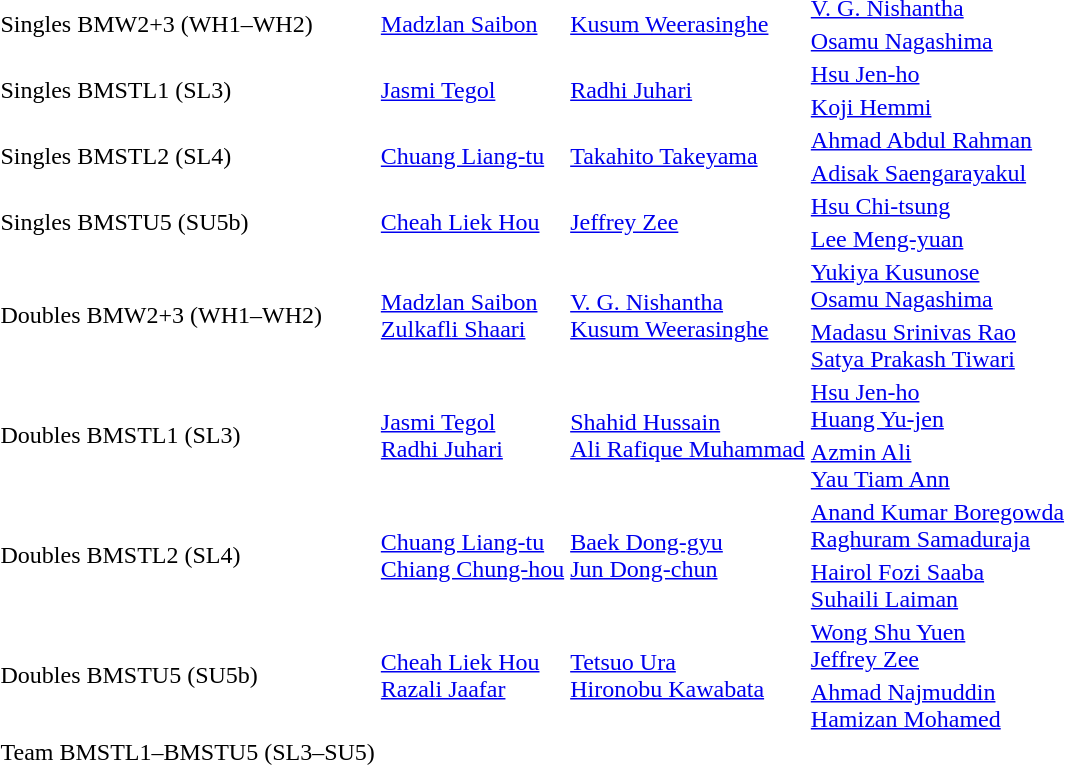<table>
<tr>
<td rowspan=2>Singles BMW2+3 (WH1–WH2)</td>
<td rowspan=2> <a href='#'>Madzlan Saibon</a></td>
<td rowspan=2> <a href='#'>Kusum Weerasinghe</a></td>
<td> <a href='#'>V. G. Nishantha</a></td>
</tr>
<tr>
<td> <a href='#'>Osamu Nagashima</a></td>
</tr>
<tr>
<td rowspan=2>Singles BMSTL1 (SL3)</td>
<td rowspan=2> <a href='#'>Jasmi Tegol</a></td>
<td rowspan=2> <a href='#'>Radhi Juhari</a></td>
<td> <a href='#'>Hsu Jen-ho</a></td>
</tr>
<tr>
<td> <a href='#'>Koji Hemmi</a></td>
</tr>
<tr>
<td rowspan=2>Singles BMSTL2 (SL4)</td>
<td rowspan=2> <a href='#'>Chuang Liang-tu</a></td>
<td rowspan=2> <a href='#'>Takahito Takeyama</a></td>
<td> <a href='#'>Ahmad Abdul Rahman</a></td>
</tr>
<tr>
<td> <a href='#'>Adisak Saengarayakul</a></td>
</tr>
<tr>
<td rowspan=2>Singles BMSTU5 (SU5b)</td>
<td rowspan=2> <a href='#'>Cheah Liek Hou</a></td>
<td rowspan=2> <a href='#'>Jeffrey Zee</a></td>
<td> <a href='#'>Hsu Chi-tsung</a></td>
</tr>
<tr>
<td> <a href='#'>Lee Meng-yuan</a></td>
</tr>
<tr>
<td rowspan=2>Doubles BMW2+3 (WH1–WH2)</td>
<td rowspan=2> <a href='#'>Madzlan Saibon</a><br> <a href='#'>Zulkafli Shaari</a></td>
<td rowspan=2> <a href='#'>V. G. Nishantha</a><br> <a href='#'>Kusum Weerasinghe</a></td>
<td> <a href='#'>Yukiya Kusunose</a><br> <a href='#'>Osamu Nagashima</a></td>
</tr>
<tr>
<td> <a href='#'>Madasu Srinivas Rao</a><br> <a href='#'>Satya Prakash Tiwari</a></td>
</tr>
<tr>
<td rowspan=2>Doubles BMSTL1 (SL3)</td>
<td rowspan=2> <a href='#'>Jasmi Tegol</a><br> <a href='#'>Radhi Juhari</a></td>
<td rowspan=2> <a href='#'>Shahid Hussain</a><br> <a href='#'>Ali Rafique Muhammad</a></td>
<td> <a href='#'>Hsu Jen-ho</a><br> <a href='#'>Huang Yu-jen</a></td>
</tr>
<tr>
<td> <a href='#'>Azmin Ali</a><br> <a href='#'>Yau Tiam Ann</a></td>
</tr>
<tr>
<td rowspan=2>Doubles BMSTL2 (SL4)</td>
<td rowspan=2> <a href='#'>Chuang Liang-tu</a><br> <a href='#'>Chiang Chung-hou</a></td>
<td rowspan=2> <a href='#'>Baek Dong-gyu</a><br> <a href='#'>Jun Dong-chun</a></td>
<td> <a href='#'>Anand Kumar Boregowda</a><br> <a href='#'>Raghuram Samaduraja</a></td>
</tr>
<tr>
<td> <a href='#'>Hairol Fozi Saaba</a><br> <a href='#'>Suhaili Laiman</a></td>
</tr>
<tr>
<td rowspan=2>Doubles BMSTU5 (SU5b)</td>
<td rowspan=2> <a href='#'>Cheah Liek Hou</a><br> <a href='#'>Razali Jaafar</a></td>
<td rowspan=2> <a href='#'>Tetsuo Ura</a><br> <a href='#'>Hironobu Kawabata</a></td>
<td> <a href='#'>Wong Shu Yuen</a><br> <a href='#'>Jeffrey Zee</a></td>
</tr>
<tr>
<td> <a href='#'>Ahmad Najmuddin</a><br> <a href='#'>Hamizan Mohamed</a></td>
</tr>
<tr>
<td rowspan=2>Team BMSTL1–BMSTU5 (SL3–SU5)</td>
<td rowspan=2></td>
<td rowspan=2></td>
<td></td>
</tr>
<tr>
<td></td>
</tr>
</table>
